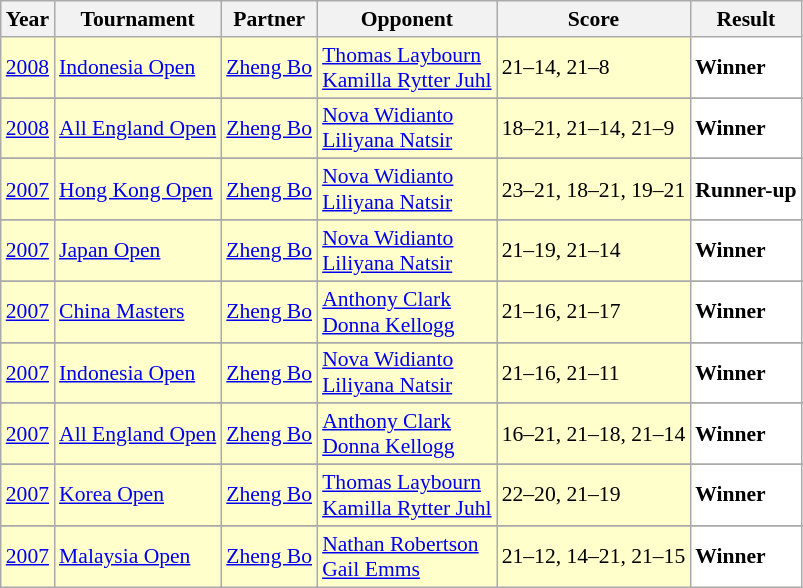<table class="sortable wikitable" style="font-size: 90%;">
<tr>
<th>Year</th>
<th>Tournament</th>
<th>Partner</th>
<th>Opponent</th>
<th>Score</th>
<th>Result</th>
</tr>
<tr style="background:#FFFFCC">
<td align="center"><a href='#'>2008</a></td>
<td align="left"><a href='#'>Indonesia Open</a></td>
<td align="left"> <a href='#'>Zheng Bo</a></td>
<td align="left"> <a href='#'>Thomas Laybourn</a> <br>  <a href='#'>Kamilla Rytter Juhl</a></td>
<td align="left">21–14, 21–8</td>
<td style="text-align:left; background:white"> <strong>Winner</strong></td>
</tr>
<tr>
</tr>
<tr style="background:#FFFFCC">
<td align="center"><a href='#'>2008</a></td>
<td align="left"><a href='#'>All England Open</a></td>
<td align="left"> <a href='#'>Zheng Bo</a></td>
<td align="left"> <a href='#'>Nova Widianto</a> <br>  <a href='#'>Liliyana Natsir</a></td>
<td align="left">18–21, 21–14, 21–9</td>
<td style="text-align:left; background:white"> <strong>Winner</strong></td>
</tr>
<tr>
</tr>
<tr style="background:#FFFFCC">
<td align="center"><a href='#'>2007</a></td>
<td align="left"><a href='#'>Hong Kong Open</a></td>
<td align="left"> <a href='#'>Zheng Bo</a></td>
<td align="left"> <a href='#'>Nova Widianto</a> <br>  <a href='#'>Liliyana Natsir</a></td>
<td align="left">23–21, 18–21, 19–21</td>
<td style="text-align:left; background:white"> <strong>Runner-up</strong></td>
</tr>
<tr>
</tr>
<tr style="background:#FFFFCC">
<td align="center"><a href='#'>2007</a></td>
<td align="left"><a href='#'>Japan Open</a></td>
<td align="left"> <a href='#'>Zheng Bo</a></td>
<td align="left"> <a href='#'>Nova Widianto</a> <br>  <a href='#'>Liliyana Natsir</a></td>
<td align="left">21–19, 21–14</td>
<td style="text-align:left; background:white"> <strong>Winner</strong></td>
</tr>
<tr>
</tr>
<tr style="background:#FFFFCC">
<td align="center"><a href='#'>2007</a></td>
<td align="left"><a href='#'>China Masters</a></td>
<td align="left"> <a href='#'>Zheng Bo</a></td>
<td align="left"> <a href='#'>Anthony Clark</a> <br>  <a href='#'>Donna Kellogg</a></td>
<td align="left">21–16, 21–17</td>
<td style="text-align:left; background:white"> <strong>Winner</strong></td>
</tr>
<tr>
</tr>
<tr style="background:#FFFFCC">
<td align="center"><a href='#'>2007</a></td>
<td align="left"><a href='#'>Indonesia Open</a></td>
<td align="left"> <a href='#'>Zheng Bo</a></td>
<td align="left"> <a href='#'>Nova Widianto</a> <br>  <a href='#'>Liliyana Natsir</a></td>
<td align="left">21–16, 21–11</td>
<td style="text-align:left; background:white"> <strong>Winner</strong></td>
</tr>
<tr>
</tr>
<tr style="background:#FFFFCC">
<td align="center"><a href='#'>2007</a></td>
<td align="left"><a href='#'>All England Open</a></td>
<td align="left"> <a href='#'>Zheng Bo</a></td>
<td align="left"> <a href='#'>Anthony Clark</a> <br>  <a href='#'>Donna Kellogg</a></td>
<td align="left">16–21, 21–18, 21–14</td>
<td style="text-align:left; background:white"> <strong>Winner</strong></td>
</tr>
<tr>
</tr>
<tr style="background:#FFFFCC">
<td align="center"><a href='#'>2007</a></td>
<td align="left"><a href='#'>Korea Open</a></td>
<td align="left"> <a href='#'>Zheng Bo</a></td>
<td align="left"> <a href='#'>Thomas Laybourn</a> <br>  <a href='#'>Kamilla Rytter Juhl</a></td>
<td align="left">22–20, 21–19</td>
<td style="text-align:left; background:white"> <strong>Winner</strong></td>
</tr>
<tr>
</tr>
<tr style="background:#FFFFCC">
<td align="center"><a href='#'>2007</a></td>
<td align="left"><a href='#'>Malaysia Open</a></td>
<td align="left"> <a href='#'>Zheng Bo</a></td>
<td align="left"> <a href='#'>Nathan Robertson</a> <br>  <a href='#'>Gail Emms</a></td>
<td align="left">21–12, 14–21, 21–15</td>
<td style="text-align:left; background:white"> <strong>Winner</strong></td>
</tr>
</table>
